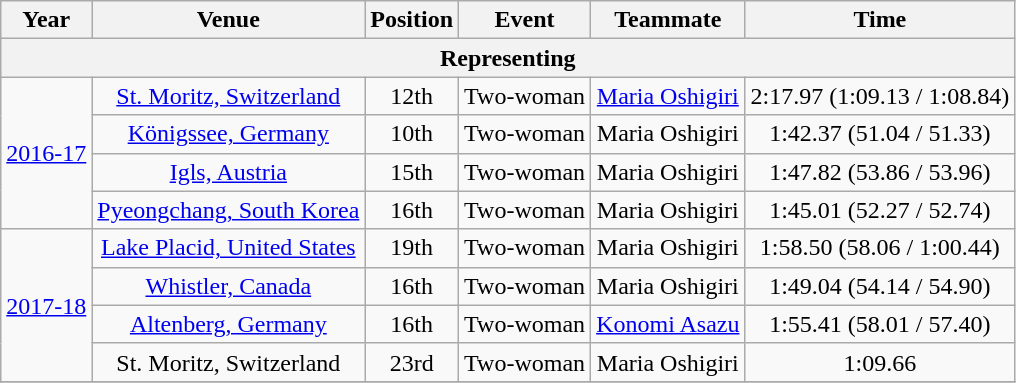<table class="wikitable sortable" style=text-align:center>
<tr>
<th>Year</th>
<th>Venue</th>
<th>Position</th>
<th>Event</th>
<th>Teammate</th>
<th>Time</th>
</tr>
<tr>
<th colspan="6">Representing </th>
</tr>
<tr>
<td rowspan=4><a href='#'>2016-17</a></td>
<td><a href='#'>St. Moritz, Switzerland</a></td>
<td>12th</td>
<td>Two-woman</td>
<td><a href='#'>Maria Oshigiri</a></td>
<td>2:17.97 (1:09.13 / 1:08.84)</td>
</tr>
<tr>
<td><a href='#'>Königssee, Germany</a></td>
<td>10th</td>
<td>Two-woman</td>
<td>Maria Oshigiri</td>
<td>1:42.37 (51.04 / 51.33)</td>
</tr>
<tr>
<td><a href='#'>Igls, Austria</a></td>
<td>15th</td>
<td>Two-woman</td>
<td>Maria Oshigiri</td>
<td>1:47.82 (53.86 / 53.96)</td>
</tr>
<tr>
<td><a href='#'>Pyeongchang, South Korea</a></td>
<td>16th</td>
<td>Two-woman</td>
<td>Maria Oshigiri</td>
<td>1:45.01 (52.27 / 52.74)</td>
</tr>
<tr>
<td rowspan=4><a href='#'>2017-18</a></td>
<td><a href='#'>Lake Placid, United States</a></td>
<td>19th</td>
<td>Two-woman</td>
<td>Maria Oshigiri</td>
<td>1:58.50 (58.06 / 1:00.44)</td>
</tr>
<tr>
<td><a href='#'>Whistler, Canada</a></td>
<td>16th</td>
<td>Two-woman</td>
<td>Maria Oshigiri</td>
<td>1:49.04 (54.14 / 54.90)</td>
</tr>
<tr>
<td><a href='#'>Altenberg, Germany</a></td>
<td>16th</td>
<td>Two-woman</td>
<td><a href='#'>Konomi Asazu</a></td>
<td>1:55.41 (58.01 / 57.40)</td>
</tr>
<tr>
<td>St. Moritz, Switzerland</td>
<td>23rd</td>
<td>Two-woman</td>
<td>Maria Oshigiri</td>
<td>1:09.66</td>
</tr>
<tr>
</tr>
</table>
